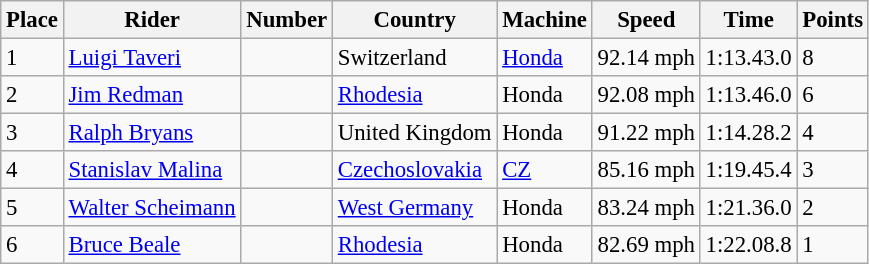<table class="wikitable" style="font-size: 95%;">
<tr>
<th>Place</th>
<th>Rider</th>
<th>Number</th>
<th>Country</th>
<th>Machine</th>
<th>Speed</th>
<th>Time</th>
<th>Points</th>
</tr>
<tr>
<td>1</td>
<td> <a href='#'>Luigi Taveri</a></td>
<td></td>
<td>Switzerland</td>
<td><a href='#'>Honda</a></td>
<td>92.14 mph</td>
<td>1:13.43.0</td>
<td>8</td>
</tr>
<tr>
<td>2</td>
<td> <a href='#'>Jim Redman</a></td>
<td></td>
<td><a href='#'>Rhodesia</a></td>
<td>Honda</td>
<td>92.08 mph</td>
<td>1:13.46.0</td>
<td>6</td>
</tr>
<tr>
<td>3</td>
<td> <a href='#'>Ralph Bryans</a></td>
<td></td>
<td>United Kingdom</td>
<td>Honda</td>
<td>91.22 mph</td>
<td>1:14.28.2</td>
<td>4</td>
</tr>
<tr>
<td>4</td>
<td> <a href='#'>Stanislav Malina</a></td>
<td></td>
<td><a href='#'>Czechoslovakia</a></td>
<td><a href='#'>CZ</a></td>
<td>85.16 mph</td>
<td>1:19.45.4</td>
<td>3</td>
</tr>
<tr>
<td>5</td>
<td> <a href='#'>Walter Scheimann</a></td>
<td></td>
<td><a href='#'>West Germany</a></td>
<td>Honda</td>
<td>83.24 mph</td>
<td>1:21.36.0</td>
<td>2</td>
</tr>
<tr>
<td>6</td>
<td> <a href='#'>Bruce Beale</a></td>
<td></td>
<td><a href='#'>Rhodesia</a></td>
<td>Honda</td>
<td>82.69 mph</td>
<td>1:22.08.8</td>
<td>1</td>
</tr>
</table>
